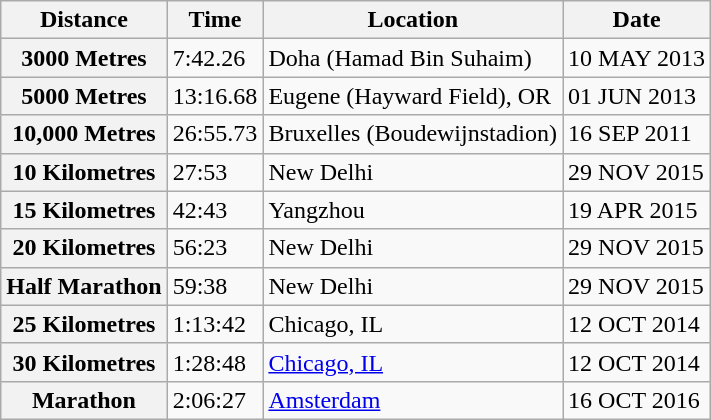<table class=wikitable>
<tr>
<th>Distance</th>
<th>Time</th>
<th>Location</th>
<th>Date</th>
</tr>
<tr>
<th>3000 Metres</th>
<td>7:42.26</td>
<td>Doha (Hamad Bin Suhaim)</td>
<td>10 MAY 2013</td>
</tr>
<tr>
<th>5000 Metres</th>
<td>13:16.68</td>
<td>Eugene (Hayward Field), OR</td>
<td>01 JUN 2013</td>
</tr>
<tr>
<th>10,000 Metres</th>
<td>26:55.73</td>
<td>Bruxelles (Boudewijnstadion)</td>
<td>16 SEP 2011</td>
</tr>
<tr>
<th>10 Kilometres</th>
<td>27:53</td>
<td>New Delhi</td>
<td>29 NOV 2015</td>
</tr>
<tr>
<th>15 Kilometres</th>
<td>42:43</td>
<td>Yangzhou</td>
<td>19 APR 2015</td>
</tr>
<tr>
<th>20 Kilometres</th>
<td>56:23</td>
<td>New Delhi</td>
<td>29 NOV 2015</td>
</tr>
<tr>
<th>Half Marathon</th>
<td>59:38</td>
<td>New Delhi</td>
<td>29 NOV 2015</td>
</tr>
<tr>
<th>25 Kilometres</th>
<td>1:13:42</td>
<td>Chicago, IL</td>
<td>12 OCT 2014</td>
</tr>
<tr>
<th>30 Kilometres</th>
<td>1:28:48</td>
<td><a href='#'>Chicago, IL</a></td>
<td>12 OCT 2014</td>
</tr>
<tr>
<th>Marathon</th>
<td>2:06:27</td>
<td><a href='#'>Amsterdam</a></td>
<td>16 OCT 2016</td>
</tr>
</table>
